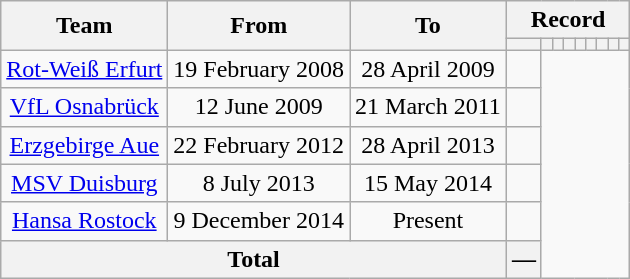<table class="wikitable" style="text-align: center">
<tr>
<th rowspan="2">Team</th>
<th rowspan="2">From</th>
<th rowspan="2">To</th>
<th colspan="9">Record</th>
</tr>
<tr>
<th></th>
<th></th>
<th></th>
<th></th>
<th></th>
<th></th>
<th></th>
<th></th>
<th></th>
</tr>
<tr>
<td><a href='#'>Rot-Weiß Erfurt</a></td>
<td>19 February 2008</td>
<td>28 April 2009<br></td>
<td></td>
</tr>
<tr>
<td><a href='#'>VfL Osnabrück</a></td>
<td>12 June 2009</td>
<td>21 March 2011<br></td>
<td></td>
</tr>
<tr>
<td><a href='#'>Erzgebirge Aue</a></td>
<td>22 February 2012</td>
<td>28 April 2013<br></td>
<td></td>
</tr>
<tr>
<td><a href='#'>MSV Duisburg</a></td>
<td>8 July 2013</td>
<td>15 May 2014<br></td>
<td></td>
</tr>
<tr>
<td><a href='#'>Hansa Rostock</a></td>
<td>9 December 2014</td>
<td>Present<br></td>
<td></td>
</tr>
<tr>
<th colspan="3">Total<br></th>
<th>—</th>
</tr>
</table>
